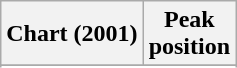<table class="wikitable sortable">
<tr>
<th>Chart (2001)</th>
<th>Peak<br>position</th>
</tr>
<tr>
</tr>
<tr>
</tr>
</table>
